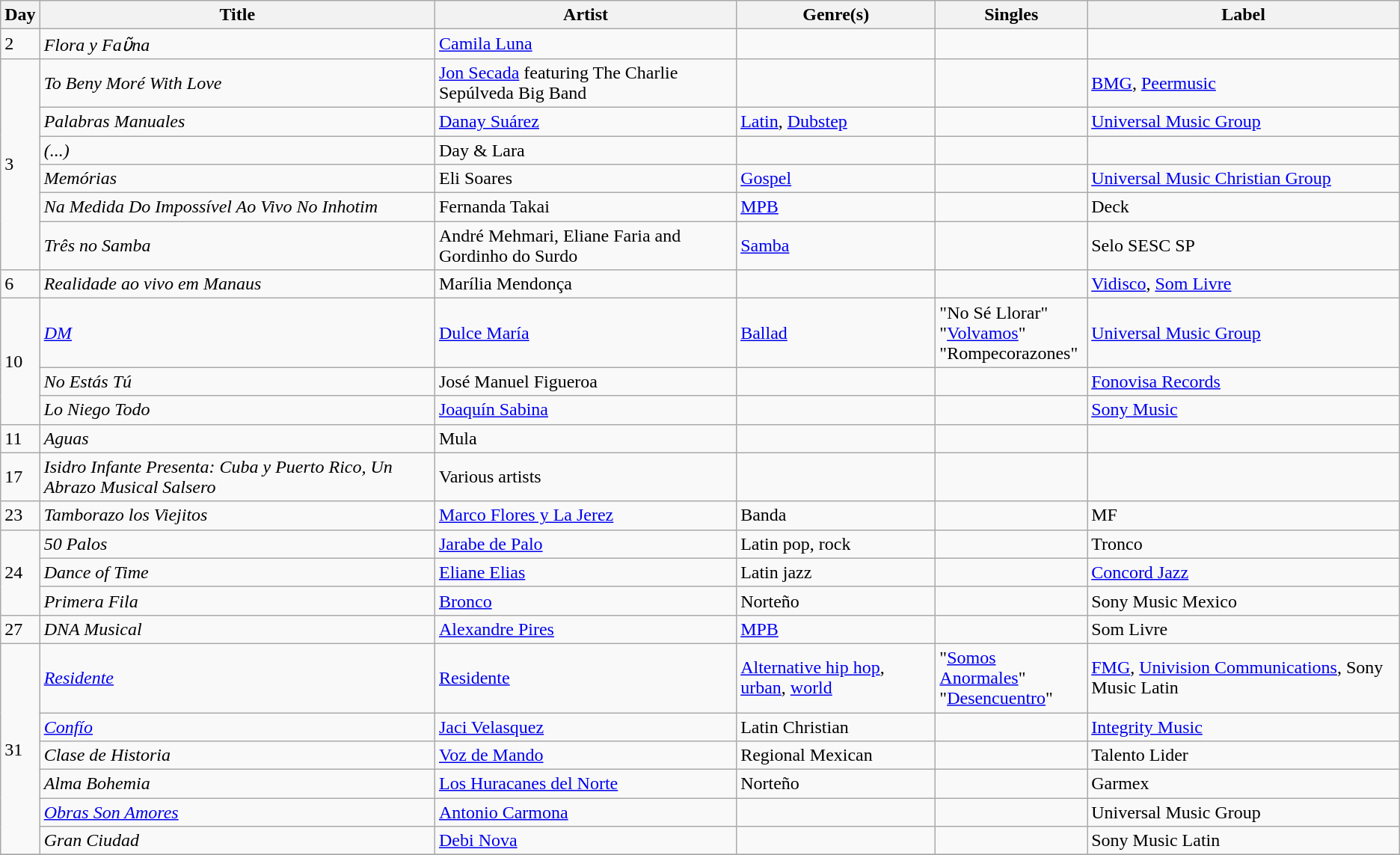<table class="wikitable sortable" style="text-align: left;">
<tr>
<th>Day</th>
<th>Title</th>
<th>Artist</th>
<th>Genre(s)</th>
<th>Singles</th>
<th>Label</th>
</tr>
<tr>
<td>2</td>
<td><em>Flora y Faῦna</em></td>
<td><a href='#'>Camila Luna</a></td>
<td></td>
<td></td>
<td></td>
</tr>
<tr>
<td rowspan="6">3</td>
<td><em>To Beny Moré With Love</em></td>
<td><a href='#'>Jon Secada</a> featuring The Charlie Sepúlveda Big Band</td>
<td></td>
<td></td>
<td><a href='#'>BMG</a>, <a href='#'>Peermusic</a></td>
</tr>
<tr>
<td><em>Palabras Manuales</em></td>
<td><a href='#'>Danay Suárez</a></td>
<td><a href='#'>Latin</a>, <a href='#'>Dubstep</a></td>
<td></td>
<td><a href='#'>Universal Music Group</a></td>
</tr>
<tr>
<td><em>(...)</em></td>
<td>Day & Lara</td>
<td></td>
<td></td>
<td></td>
</tr>
<tr>
<td><em>Memórias</em></td>
<td>Eli Soares</td>
<td><a href='#'>Gospel</a></td>
<td></td>
<td><a href='#'>Universal Music Christian Group</a></td>
</tr>
<tr>
<td><em>Na Medida Do Impossível Ao Vivo No Inhotim</em></td>
<td>Fernanda Takai</td>
<td><a href='#'>MPB</a></td>
<td></td>
<td>Deck</td>
</tr>
<tr>
<td><em>Três no Samba</em></td>
<td>André Mehmari, Eliane Faria and Gordinho do Surdo</td>
<td><a href='#'>Samba</a></td>
<td></td>
<td>Selo SESC SP</td>
</tr>
<tr>
<td>6</td>
<td><em>Realidade ao vivo em Manaus</em></td>
<td>Marília Mendonça</td>
<td></td>
<td></td>
<td><a href='#'>Vidisco</a>, <a href='#'>Som Livre</a></td>
</tr>
<tr>
<td rowspan="3">10</td>
<td><em><a href='#'>DM</a></em></td>
<td><a href='#'>Dulce María</a></td>
<td><a href='#'>Ballad</a></td>
<td>"No Sé Llorar"<br>"<a href='#'>Volvamos</a>"<br>"Rompecorazones"</td>
<td><a href='#'>Universal Music Group</a></td>
</tr>
<tr>
<td><em>No Estás Tú</em></td>
<td>José Manuel Figueroa</td>
<td></td>
<td></td>
<td><a href='#'>Fonovisa Records</a></td>
</tr>
<tr>
<td><em>Lo Niego Todo</em></td>
<td><a href='#'>Joaquín Sabina</a></td>
<td></td>
<td></td>
<td><a href='#'>Sony Music</a></td>
</tr>
<tr>
<td>11</td>
<td><em>Aguas</em></td>
<td>Mula</td>
<td></td>
<td></td>
<td></td>
</tr>
<tr>
<td>17</td>
<td><em>Isidro Infante Presenta: Cuba y Puerto Rico, Un Abrazo Musical Salsero</em></td>
<td>Various artists</td>
<td></td>
<td></td>
<td></td>
</tr>
<tr>
<td>23</td>
<td><em>Tamborazo los Viejitos</em></td>
<td><a href='#'>Marco Flores y La Jerez</a></td>
<td>Banda</td>
<td></td>
<td>MF</td>
</tr>
<tr>
<td rowspan="3">24</td>
<td><em>50 Palos</em></td>
<td><a href='#'>Jarabe de Palo</a></td>
<td>Latin pop, rock</td>
<td></td>
<td>Tronco</td>
</tr>
<tr>
<td><em>Dance of Time</em></td>
<td><a href='#'>Eliane Elias</a></td>
<td>Latin jazz</td>
<td></td>
<td><a href='#'>Concord Jazz</a></td>
</tr>
<tr>
<td><em>Primera Fila</em></td>
<td><a href='#'>Bronco</a></td>
<td>Norteño</td>
<td></td>
<td>Sony Music Mexico</td>
</tr>
<tr>
<td>27</td>
<td><em>DNA Musical</em></td>
<td><a href='#'>Alexandre Pires</a></td>
<td><a href='#'>MPB</a></td>
<td></td>
<td>Som Livre</td>
</tr>
<tr>
<td rowspan="6">31</td>
<td><em><a href='#'>Residente</a></em></td>
<td><a href='#'>Residente</a></td>
<td><a href='#'>Alternative hip hop</a>, <a href='#'>urban</a>, <a href='#'>world</a></td>
<td>"<a href='#'>Somos Anormales</a>"<br>"<a href='#'>Desencuentro</a>"</td>
<td><a href='#'>FMG</a>, <a href='#'>Univision Communications</a>, Sony Music Latin</td>
</tr>
<tr>
<td><em><a href='#'>Confío</a></em></td>
<td><a href='#'>Jaci Velasquez</a></td>
<td>Latin Christian</td>
<td></td>
<td><a href='#'>Integrity Music</a></td>
</tr>
<tr>
<td><em>Clase de Historia</em></td>
<td><a href='#'>Voz de Mando</a></td>
<td>Regional Mexican</td>
<td></td>
<td>Talento Lider</td>
</tr>
<tr>
<td><em>Alma Bohemia</em></td>
<td><a href='#'>Los Huracanes del Norte</a></td>
<td>Norteño</td>
<td></td>
<td>Garmex</td>
</tr>
<tr>
<td><em><a href='#'>Obras Son Amores</a></em></td>
<td><a href='#'>Antonio Carmona</a></td>
<td></td>
<td></td>
<td>Universal Music Group</td>
</tr>
<tr>
<td><em>Gran Ciudad</em></td>
<td><a href='#'>Debi Nova</a></td>
<td></td>
<td></td>
<td>Sony Music Latin</td>
</tr>
<tr>
</tr>
</table>
